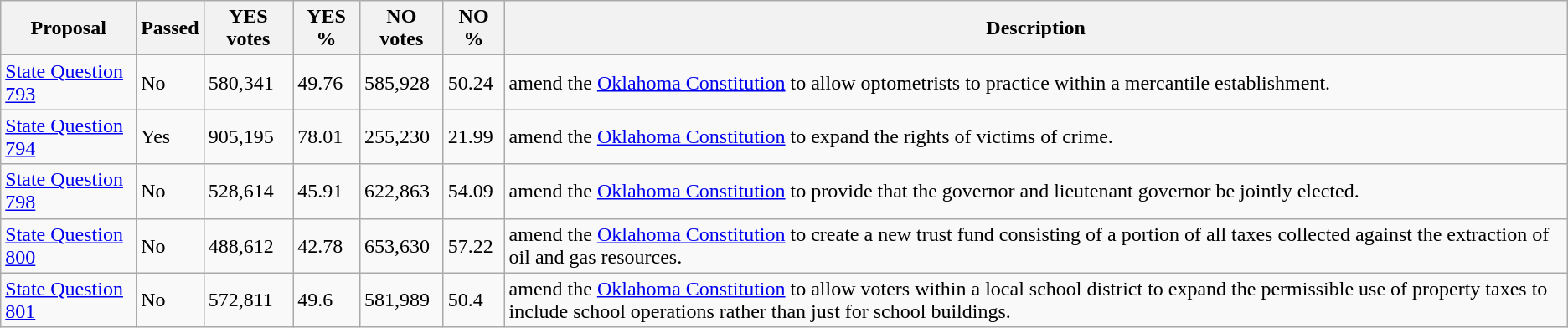<table class="wikitable sortable">
<tr>
<th>Proposal</th>
<th>Passed</th>
<th>YES votes</th>
<th>YES %</th>
<th>NO votes</th>
<th>NO %</th>
<th>Description</th>
</tr>
<tr>
<td><a href='#'>State Question 793</a></td>
<td> No</td>
<td>580,341</td>
<td>49.76</td>
<td>585,928</td>
<td>50.24</td>
<td>amend the <a href='#'>Oklahoma Constitution</a> to allow optometrists to practice within a mercantile establishment.</td>
</tr>
<tr>
<td><a href='#'>State Question 794</a></td>
<td> Yes</td>
<td>905,195</td>
<td>78.01</td>
<td>255,230</td>
<td>21.99</td>
<td>amend the <a href='#'>Oklahoma Constitution</a> to expand the rights of victims of crime.</td>
</tr>
<tr>
<td><a href='#'>State Question 798</a></td>
<td> No</td>
<td>528,614</td>
<td>45.91</td>
<td>622,863</td>
<td>54.09</td>
<td>amend the <a href='#'>Oklahoma Constitution</a> to provide that the governor and lieutenant governor be jointly elected.</td>
</tr>
<tr>
<td><a href='#'>State Question 800</a></td>
<td> No</td>
<td>488,612</td>
<td>42.78</td>
<td>653,630</td>
<td>57.22</td>
<td>amend the <a href='#'>Oklahoma Constitution</a> to create a new trust fund consisting of a portion of all taxes collected against the extraction of oil and gas resources.</td>
</tr>
<tr>
<td><a href='#'>State Question 801</a></td>
<td> No</td>
<td>572,811</td>
<td>49.6</td>
<td>581,989</td>
<td>50.4</td>
<td>amend the <a href='#'>Oklahoma Constitution</a> to allow voters within a local school district to expand the permissible use of property taxes to include school operations rather than just for school buildings.</td>
</tr>
</table>
